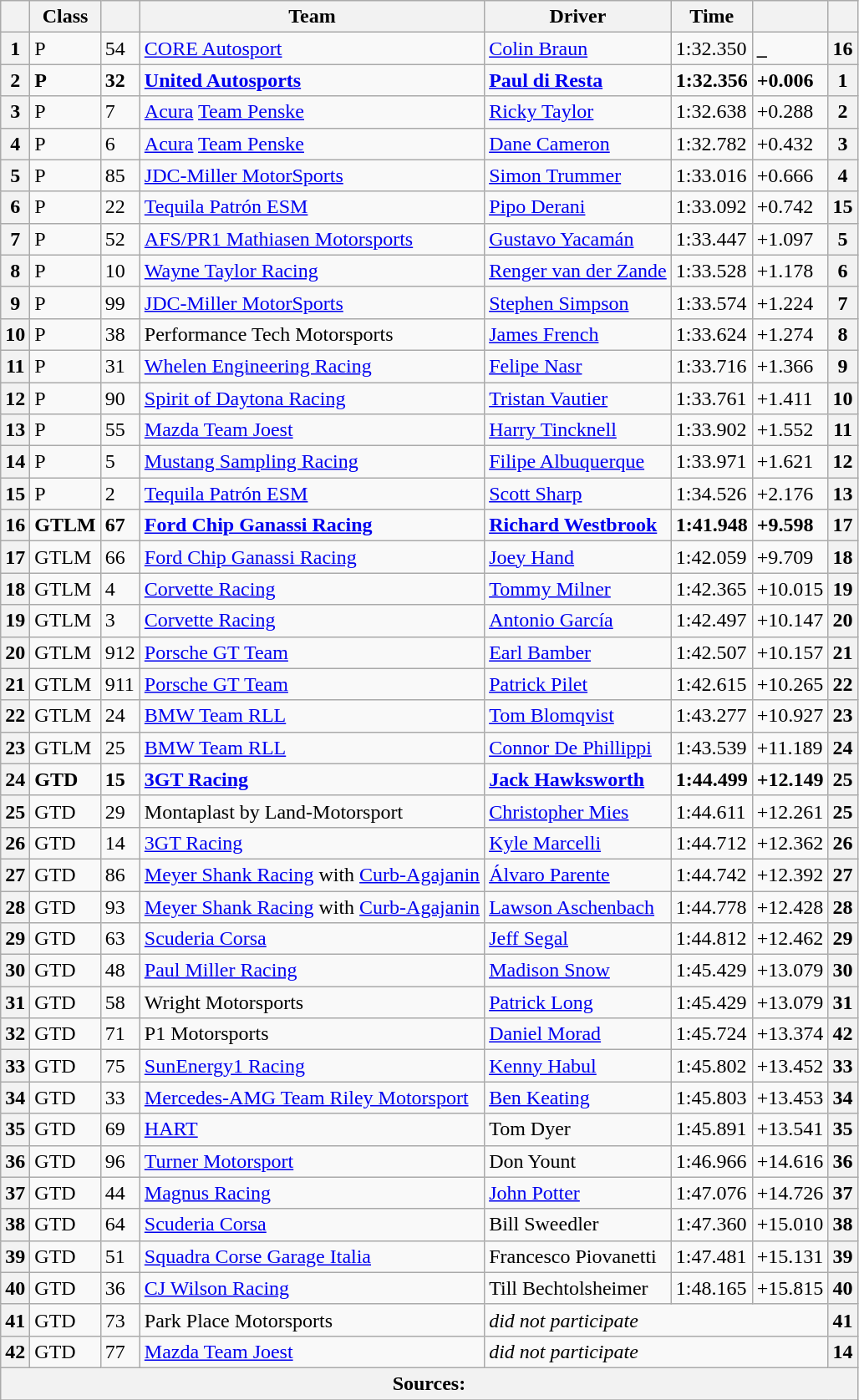<table class="wikitable">
<tr>
<th scope="col"></th>
<th scope="col">Class</th>
<th scope="col"></th>
<th scope="col">Team</th>
<th scope="col">Driver</th>
<th scope="col">Time</th>
<th scope="col"></th>
<th scope="col"></th>
</tr>
<tr>
<th scope="row">1</th>
<td>P</td>
<td>54</td>
<td> <a href='#'>CORE Autosport</a></td>
<td> <a href='#'>Colin Braun</a></td>
<td>1:32.350</td>
<td><strong>_</strong></td>
<th><strong>16</strong></th>
</tr>
<tr>
<th scope="row">2</th>
<td><strong>P</strong></td>
<td><strong>32</strong></td>
<td><strong> <a href='#'>United Autosports</a></strong></td>
<td><strong> <a href='#'>Paul di Resta</a></strong></td>
<td><strong>1:32.356</strong></td>
<td><strong>+0.006</strong></td>
<th>1</th>
</tr>
<tr>
<th scope="row">3</th>
<td>P</td>
<td>7</td>
<td> <a href='#'>Acura</a> <a href='#'>Team Penske</a></td>
<td> <a href='#'>Ricky Taylor</a></td>
<td>1:32.638</td>
<td>+0.288</td>
<th>2</th>
</tr>
<tr>
<th scope="row">4</th>
<td>P</td>
<td>6</td>
<td> <a href='#'>Acura</a> <a href='#'>Team Penske</a></td>
<td> <a href='#'>Dane Cameron</a></td>
<td>1:32.782</td>
<td>+0.432</td>
<th>3</th>
</tr>
<tr>
<th scope="row">5</th>
<td>P</td>
<td>85</td>
<td> <a href='#'>JDC-Miller MotorSports</a></td>
<td> <a href='#'>Simon Trummer</a></td>
<td>1:33.016</td>
<td>+0.666</td>
<th>4</th>
</tr>
<tr>
<th scope="row">6</th>
<td>P</td>
<td>22</td>
<td> <a href='#'>Tequila Patrón ESM</a></td>
<td> <a href='#'>Pipo Derani</a></td>
<td>1:33.092</td>
<td>+0.742</td>
<th>15</th>
</tr>
<tr>
<th scope="row">7</th>
<td>P</td>
<td>52</td>
<td> <a href='#'>AFS/PR1 Mathiasen Motorsports</a></td>
<td> <a href='#'>Gustavo Yacamán</a></td>
<td>1:33.447</td>
<td>+1.097</td>
<th>5</th>
</tr>
<tr>
<th scope="row">8</th>
<td>P</td>
<td>10</td>
<td> <a href='#'>Wayne Taylor Racing</a></td>
<td> <a href='#'>Renger van der Zande</a></td>
<td>1:33.528</td>
<td>+1.178</td>
<th>6</th>
</tr>
<tr>
<th scope="row">9</th>
<td>P</td>
<td>99</td>
<td> <a href='#'>JDC-Miller MotorSports</a></td>
<td> <a href='#'>Stephen Simpson</a></td>
<td>1:33.574</td>
<td>+1.224</td>
<th>7</th>
</tr>
<tr>
<th scope="row">10</th>
<td>P</td>
<td>38</td>
<td> Performance Tech Motorsports</td>
<td> <a href='#'>James French</a></td>
<td>1:33.624</td>
<td>+1.274</td>
<th>8</th>
</tr>
<tr>
<th scope="row">11</th>
<td>P</td>
<td>31</td>
<td> <a href='#'>Whelen Engineering Racing</a></td>
<td> <a href='#'>Felipe Nasr</a></td>
<td>1:33.716</td>
<td>+1.366</td>
<th>9</th>
</tr>
<tr>
<th scope="row">12</th>
<td>P</td>
<td>90</td>
<td> <a href='#'>Spirit of Daytona Racing</a></td>
<td> <a href='#'>Tristan Vautier</a></td>
<td>1:33.761</td>
<td>+1.411</td>
<th>10</th>
</tr>
<tr>
<th scope="row">13</th>
<td>P</td>
<td>55</td>
<td> <a href='#'>Mazda Team Joest</a></td>
<td> <a href='#'>Harry Tincknell</a></td>
<td>1:33.902</td>
<td>+1.552</td>
<th>11</th>
</tr>
<tr>
<th scope="row">14</th>
<td>P</td>
<td>5</td>
<td> <a href='#'>Mustang Sampling Racing</a></td>
<td> <a href='#'>Filipe Albuquerque</a></td>
<td>1:33.971</td>
<td>+1.621</td>
<th>12</th>
</tr>
<tr>
<th scope="row">15</th>
<td>P</td>
<td>2</td>
<td> <a href='#'>Tequila Patrón ESM</a></td>
<td> <a href='#'>Scott Sharp</a></td>
<td>1:34.526</td>
<td>+2.176</td>
<th>13</th>
</tr>
<tr>
<th scope="row">16</th>
<td><strong>GTLM</strong></td>
<td><strong>67</strong></td>
<td><strong> <a href='#'>Ford Chip Ganassi Racing</a></strong></td>
<td><strong> <a href='#'>Richard Westbrook</a></strong></td>
<td><strong>1:41.948</strong></td>
<td><strong>+9.598</strong></td>
<th>17</th>
</tr>
<tr>
<th scope="row">17</th>
<td>GTLM</td>
<td>66</td>
<td> <a href='#'>Ford Chip Ganassi Racing</a></td>
<td> <a href='#'>Joey Hand</a></td>
<td>1:42.059</td>
<td>+9.709</td>
<th><strong>18</strong></th>
</tr>
<tr>
<th scope="row">18</th>
<td>GTLM</td>
<td>4</td>
<td> <a href='#'>Corvette Racing</a></td>
<td> <a href='#'>Tommy Milner</a></td>
<td>1:42.365</td>
<td>+10.015</td>
<th>19</th>
</tr>
<tr>
<th scope="row">19</th>
<td>GTLM</td>
<td>3</td>
<td> <a href='#'>Corvette Racing</a></td>
<td> <a href='#'>Antonio García</a></td>
<td>1:42.497</td>
<td>+10.147</td>
<th>20</th>
</tr>
<tr>
<th scope="row">20</th>
<td>GTLM</td>
<td>912</td>
<td> <a href='#'>Porsche GT Team</a></td>
<td> <a href='#'>Earl Bamber</a></td>
<td>1:42.507</td>
<td>+10.157</td>
<th>21</th>
</tr>
<tr>
<th scope="row">21</th>
<td>GTLM</td>
<td>911</td>
<td> <a href='#'>Porsche GT Team</a></td>
<td> <a href='#'>Patrick Pilet</a></td>
<td>1:42.615</td>
<td>+10.265</td>
<th>22</th>
</tr>
<tr>
<th scope="row">22</th>
<td>GTLM</td>
<td>24</td>
<td> <a href='#'>BMW Team RLL</a></td>
<td> <a href='#'>Tom Blomqvist</a></td>
<td>1:43.277</td>
<td>+10.927</td>
<th>23</th>
</tr>
<tr>
<th scope="row">23</th>
<td>GTLM</td>
<td>25</td>
<td> <a href='#'>BMW Team RLL</a></td>
<td> <a href='#'>Connor De Phillippi</a></td>
<td>1:43.539</td>
<td>+11.189</td>
<th>24</th>
</tr>
<tr>
<th scope="row">24</th>
<td><strong>GTD</strong></td>
<td><strong>15</strong></td>
<td><strong> <a href='#'>3GT Racing</a></strong></td>
<td><strong> <a href='#'>Jack Hawksworth</a></strong></td>
<td><strong>1:44.499</strong></td>
<td><strong>+12.149</strong></td>
<th>25</th>
</tr>
<tr>
<th scope="row">25</th>
<td>GTD</td>
<td>29</td>
<td> Montaplast by Land-Motorsport</td>
<td> <a href='#'>Christopher Mies</a></td>
<td>1:44.611</td>
<td>+12.261</td>
<th><strong>25</strong></th>
</tr>
<tr>
<th scope="row">26</th>
<td>GTD</td>
<td>14</td>
<td> <a href='#'>3GT Racing</a></td>
<td> <a href='#'>Kyle Marcelli</a></td>
<td>1:44.712</td>
<td>+12.362</td>
<th>26</th>
</tr>
<tr>
<th scope="row">27</th>
<td>GTD</td>
<td>86</td>
<td> <a href='#'>Meyer Shank Racing</a> with <a href='#'>Curb-Agajanin</a></td>
<td> <a href='#'>Álvaro Parente</a></td>
<td>1:44.742</td>
<td>+12.392</td>
<th>27</th>
</tr>
<tr>
<th scope="row">28</th>
<td>GTD</td>
<td>93</td>
<td> <a href='#'>Meyer Shank Racing</a> with <a href='#'>Curb-Agajanin</a></td>
<td> <a href='#'>Lawson Aschenbach</a></td>
<td>1:44.778</td>
<td>+12.428</td>
<th>28</th>
</tr>
<tr>
<th scope="row">29</th>
<td>GTD</td>
<td>63</td>
<td> <a href='#'>Scuderia Corsa</a></td>
<td> <a href='#'>Jeff Segal</a></td>
<td>1:44.812</td>
<td>+12.462</td>
<th>29</th>
</tr>
<tr>
<th scope="row">30</th>
<td>GTD</td>
<td>48</td>
<td> <a href='#'>Paul Miller Racing</a></td>
<td> <a href='#'>Madison Snow</a></td>
<td>1:45.429</td>
<td>+13.079</td>
<th>30</th>
</tr>
<tr>
<th scope="row">31</th>
<td>GTD</td>
<td>58</td>
<td> Wright Motorsports</td>
<td> <a href='#'>Patrick Long</a></td>
<td>1:45.429</td>
<td>+13.079</td>
<th>31</th>
</tr>
<tr>
<th scope="row">32</th>
<td>GTD</td>
<td>71</td>
<td> P1 Motorsports</td>
<td> <a href='#'>Daniel Morad</a></td>
<td>1:45.724</td>
<td>+13.374</td>
<th>42</th>
</tr>
<tr>
<th scope="row">33</th>
<td>GTD</td>
<td>75</td>
<td> <a href='#'>SunEnergy1 Racing</a></td>
<td> <a href='#'>Kenny Habul</a></td>
<td>1:45.802</td>
<td>+13.452</td>
<th>33</th>
</tr>
<tr>
<th scope="row">34</th>
<td>GTD</td>
<td>33</td>
<td> <a href='#'>Mercedes-AMG Team Riley Motorsport</a></td>
<td> <a href='#'>Ben Keating</a></td>
<td>1:45.803</td>
<td>+13.453</td>
<th>34</th>
</tr>
<tr>
<th scope="row">35</th>
<td>GTD</td>
<td>69</td>
<td> <a href='#'>HART</a></td>
<td> Tom Dyer</td>
<td>1:45.891</td>
<td>+13.541</td>
<th>35</th>
</tr>
<tr>
<th scope="row">36</th>
<td>GTD</td>
<td>96</td>
<td> <a href='#'>Turner Motorsport</a></td>
<td> Don Yount</td>
<td>1:46.966</td>
<td>+14.616</td>
<th>36</th>
</tr>
<tr>
<th scope="row">37</th>
<td>GTD</td>
<td>44</td>
<td> <a href='#'>Magnus Racing</a></td>
<td> <a href='#'>John Potter</a></td>
<td>1:47.076</td>
<td>+14.726</td>
<th>37</th>
</tr>
<tr>
<th scope="row">38</th>
<td>GTD</td>
<td>64</td>
<td> <a href='#'>Scuderia Corsa</a></td>
<td> Bill Sweedler</td>
<td>1:47.360</td>
<td>+15.010</td>
<th>38</th>
</tr>
<tr>
<th scope="row">39</th>
<td>GTD</td>
<td>51</td>
<td> <a href='#'>Squadra Corse Garage Italia</a></td>
<td> Francesco Piovanetti</td>
<td>1:47.481</td>
<td>+15.131</td>
<th>39</th>
</tr>
<tr>
<th scope="row">40</th>
<td>GTD</td>
<td>36</td>
<td> <a href='#'>CJ Wilson Racing</a></td>
<td> Till Bechtolsheimer</td>
<td>1:48.165</td>
<td>+15.815</td>
<th>40</th>
</tr>
<tr>
<th scope="row">41</th>
<td>GTD</td>
<td>73</td>
<td> Park Place Motorsports</td>
<td colspan="3"><em>did not participate</em></td>
<th>41</th>
</tr>
<tr>
<th scope="row">42</th>
<td>GTD</td>
<td>77</td>
<td> <a href='#'>Mazda Team Joest</a></td>
<td colspan="3"><em>did not participate</em></td>
<th>14</th>
</tr>
<tr>
<th colspan="8">Sources:</th>
</tr>
<tr>
</tr>
</table>
